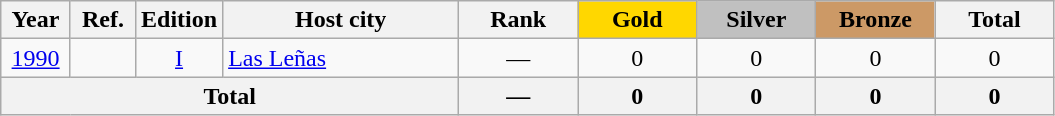<table class="wikitable sortable" style="text-align:center;">
<tr>
<th scope="col"> Year </th>
<th scope="col" class="unsortable"> Ref. </th>
<th scope="col">Edition</th>
<th scope="col" style="width:150px;">Host city</th>
<th scope="col" style="width:4.5em;"> Rank </th>
<th scope="col" style="width:4.5em; background:gold">Gold</th>
<th scope="col" style="width:4.5em; background:silver">Silver</th>
<th scope="col" style="width:4.5em; background:#cc9966">Bronze</th>
<th scope="col" style="width:4.5em;">Total</th>
</tr>
<tr>
<td><a href='#'>1990</a></td>
<td></td>
<td><a href='#'>I</a></td>
<td align=left> <a href='#'>Las Leñas</a></td>
<td>—</td>
<td>0</td>
<td>0</td>
<td>0</td>
<td>0</td>
</tr>
<tr class="sortbottom">
<th colspan=4>Total</th>
<th>—</th>
<th>0</th>
<th>0</th>
<th>0</th>
<th>0</th>
</tr>
</table>
